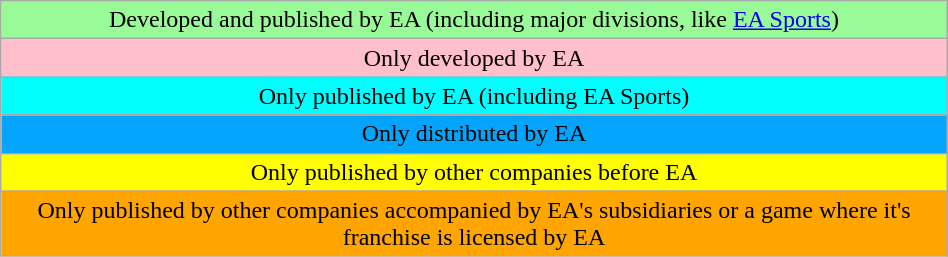<table class="wikitable" style=width:50%;text-align:center>
<tr>
<td bgcolor=palegreen>Developed and published by EA (including major divisions, like <a href='#'>EA Sports</a>)</td>
</tr>
<tr>
<td bgcolor=pink>Only developed by EA</td>
</tr>
<tr>
<td bgcolor=cyan>Only published by EA (including EA Sports)</td>
</tr>
<tr>
<td bgcolor=#03a5fc>Only distributed by EA</td>
</tr>
<tr>
<td bgcolor=yellow>Only published by other companies before EA</td>
</tr>
<tr>
<td bgcolor=orange>Only published by other companies accompanied by EA's subsidiaries or a game where it's franchise is licensed by EA</td>
</tr>
</table>
